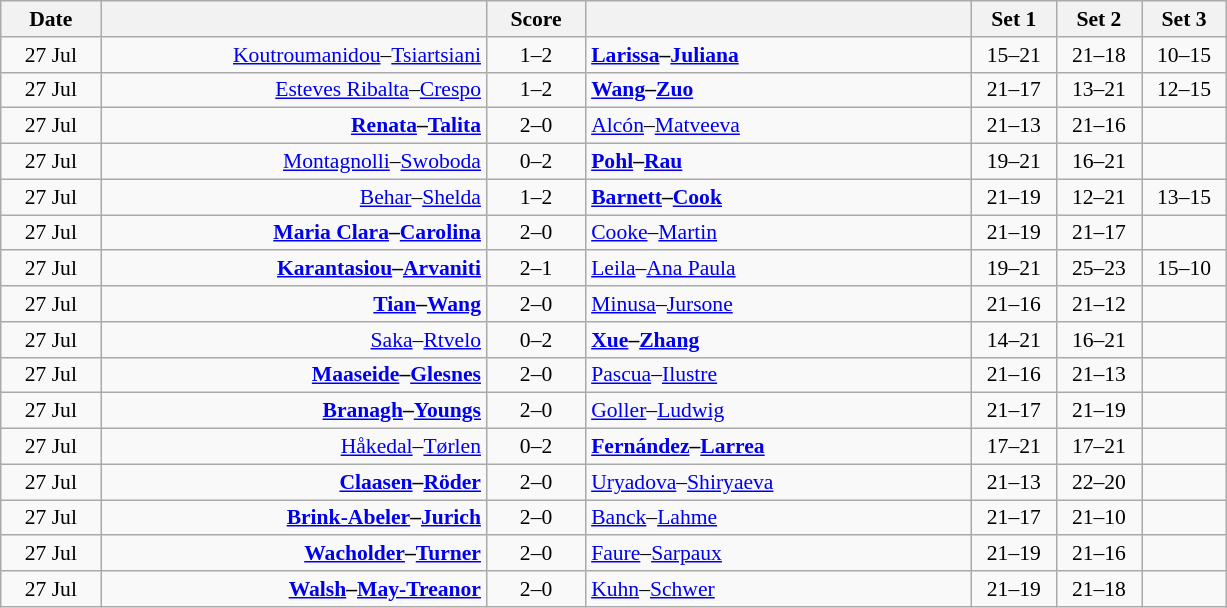<table class="wikitable" style="text-align: center; font-size:90% ">
<tr>
<th width="60">Date</th>
<th align="right" width="250"></th>
<th width="60">Score</th>
<th align="left" width="250"></th>
<th width="50">Set 1</th>
<th width="50">Set 2</th>
<th width="50">Set 3</th>
</tr>
<tr>
<td>27 Jul</td>
<td align=right><a href='#'>Koutroumanidou</a>–<a href='#'>Tsiartsiani</a> </td>
<td align=center>1–2</td>
<td align=left><strong> <a href='#'>Larissa</a>–<a href='#'>Juliana</a></strong></td>
<td>15–21</td>
<td>21–18</td>
<td>10–15</td>
</tr>
<tr>
<td>27 Jul</td>
<td align=right><a href='#'>Esteves Ribalta</a>–<a href='#'>Crespo</a> </td>
<td align=center>1–2</td>
<td align=left><strong> <a href='#'>Wang</a>–<a href='#'>Zuo</a></strong></td>
<td>21–17</td>
<td>13–21</td>
<td>12–15</td>
</tr>
<tr>
<td>27 Jul</td>
<td align=right><strong><a href='#'>Renata</a>–<a href='#'>Talita</a> </strong></td>
<td align=center>2–0</td>
<td align=left> <a href='#'>Alcón</a>–<a href='#'>Matveeva</a></td>
<td>21–13</td>
<td>21–16</td>
<td></td>
</tr>
<tr>
<td>27 Jul</td>
<td align=right><a href='#'>Montagnolli</a>–<a href='#'>Swoboda</a> </td>
<td align=center>0–2</td>
<td align=left><strong> <a href='#'>Pohl</a>–<a href='#'>Rau</a></strong></td>
<td>19–21</td>
<td>16–21</td>
<td></td>
</tr>
<tr>
<td>27 Jul</td>
<td align=right><a href='#'>Behar</a>–<a href='#'>Shelda</a> </td>
<td align=center>1–2</td>
<td align=left><strong> <a href='#'>Barnett</a>–<a href='#'>Cook</a></strong></td>
<td>21–19</td>
<td>12–21</td>
<td>13–15</td>
</tr>
<tr>
<td>27 Jul</td>
<td align=right><strong><a href='#'>Maria Clara</a>–<a href='#'>Carolina</a> </strong></td>
<td align=center>2–0</td>
<td align=left> <a href='#'>Cooke</a>–<a href='#'>Martin</a></td>
<td>21–19</td>
<td>21–17</td>
<td></td>
</tr>
<tr>
<td>27 Jul</td>
<td align=right><strong><a href='#'>Karantasiou</a>–<a href='#'>Arvaniti</a> </strong></td>
<td align=center>2–1</td>
<td align=left> <a href='#'>Leila</a>–<a href='#'>Ana Paula</a></td>
<td>19–21</td>
<td>25–23</td>
<td>15–10</td>
</tr>
<tr>
<td>27 Jul</td>
<td align=right><strong><a href='#'>Tian</a>–<a href='#'>Wang</a> </strong></td>
<td align=center>2–0</td>
<td align=left> <a href='#'>Minusa</a>–<a href='#'>Jursone</a></td>
<td>21–16</td>
<td>21–12</td>
<td></td>
</tr>
<tr>
<td>27 Jul</td>
<td align=right><a href='#'>Saka</a>–<a href='#'>Rtvelo</a> </td>
<td align=center>0–2</td>
<td align=left><strong> <a href='#'>Xue</a>–<a href='#'>Zhang</a></strong></td>
<td>14–21</td>
<td>16–21</td>
<td></td>
</tr>
<tr>
<td>27 Jul</td>
<td align=right><strong><a href='#'>Maaseide</a>–<a href='#'>Glesnes</a> </strong></td>
<td align=center>2–0</td>
<td align=left> <a href='#'>Pascua</a>–<a href='#'>Ilustre</a></td>
<td>21–16</td>
<td>21–13</td>
<td></td>
</tr>
<tr>
<td>27 Jul</td>
<td align=right><strong><a href='#'>Branagh</a>–<a href='#'>Youngs</a> </strong></td>
<td align=center>2–0</td>
<td align=left> <a href='#'>Goller</a>–<a href='#'>Ludwig</a></td>
<td>21–17</td>
<td>21–19</td>
<td></td>
</tr>
<tr>
<td>27 Jul</td>
<td align=right><a href='#'>Håkedal</a>–<a href='#'>Tørlen</a> </td>
<td align=center>0–2</td>
<td align=left><strong> <a href='#'>Fernández</a>–<a href='#'>Larrea</a></strong></td>
<td>17–21</td>
<td>17–21</td>
<td></td>
</tr>
<tr>
<td>27 Jul</td>
<td align=right><strong><a href='#'>Claasen</a>–<a href='#'>Röder</a> </strong></td>
<td align=center>2–0</td>
<td align=left> <a href='#'>Uryadova</a>–<a href='#'>Shiryaeva</a></td>
<td>21–13</td>
<td>22–20</td>
<td></td>
</tr>
<tr>
<td>27 Jul</td>
<td align=right><strong><a href='#'>Brink-Abeler</a>–<a href='#'>Jurich</a> </strong></td>
<td align=center>2–0</td>
<td align=left> <a href='#'>Banck</a>–<a href='#'>Lahme</a></td>
<td>21–17</td>
<td>21–10</td>
<td></td>
</tr>
<tr>
<td>27 Jul</td>
<td align=right><strong><a href='#'>Wacholder</a>–<a href='#'>Turner</a> </strong></td>
<td align=center>2–0</td>
<td align=left> <a href='#'>Faure</a>–<a href='#'>Sarpaux</a></td>
<td>21–19</td>
<td>21–16</td>
<td></td>
</tr>
<tr>
<td>27 Jul</td>
<td align=right><strong><a href='#'>Walsh</a>–<a href='#'>May-Treanor</a> </strong></td>
<td align=center>2–0</td>
<td align=left> <a href='#'>Kuhn</a>–<a href='#'>Schwer</a></td>
<td>21–19</td>
<td>21–18</td>
<td></td>
</tr>
</table>
